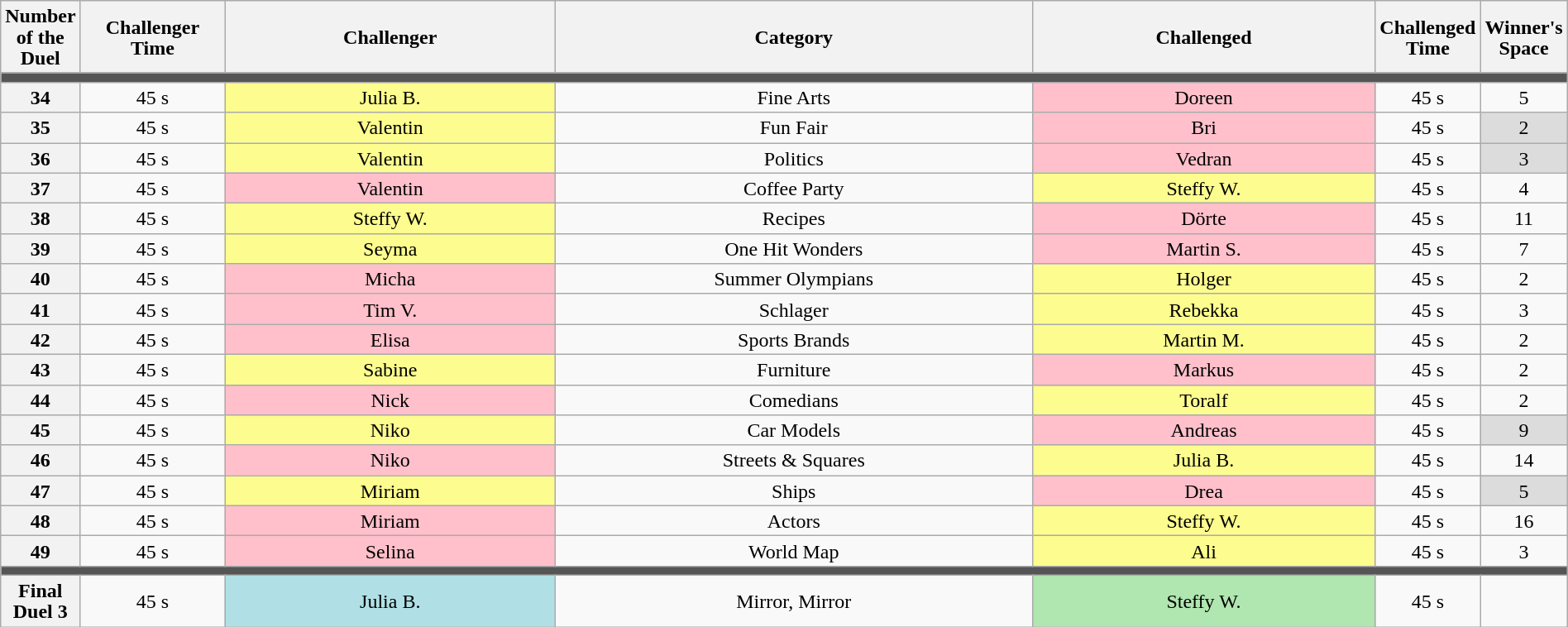<table class="wikitable" style="text-align:center; line-height:17px; width:100%">
<tr>
<th rowspan="1" scope="col" style="width:02%">Number of the Duel</th>
<th rowspan="1" scope="col" style="width:10%">Challenger Time</th>
<th rowspan="1" scope="col" style="width:25%">Challenger</th>
<th rowspan="1" scope="col" style="width:37%">Category</th>
<th rowspan="1" scope="col" style="width:31%">Challenged</th>
<th rowspan="1" scope="col" style="width:10%">Challenged Time</th>
<th rowspan="1" scope="col" style="width:25%">Winner's Space</th>
</tr>
<tr>
<td colspan="7" style="background:#555"></td>
</tr>
<tr>
<th>34</th>
<td>45 s</td>
<td style="background:#fdfc8f;">Julia B.</td>
<td>Fine Arts</td>
<td style="background:pink;">Doreen</td>
<td>45 s</td>
<td>5</td>
</tr>
<tr>
<th>35</th>
<td>45 s</td>
<td style="background:#fdfc8f;">Valentin</td>
<td>Fun Fair</td>
<td style="background:pink;">Bri</td>
<td>45 s</td>
<td style="background:#DCDCDC;">2</td>
</tr>
<tr>
<th>36</th>
<td>45 s</td>
<td style="background:#fdfc8f;">Valentin</td>
<td>Politics</td>
<td style="background:pink;">Vedran</td>
<td>45 s</td>
<td style="background:#DCDCDC;">3</td>
</tr>
<tr>
<th>37</th>
<td>45 s</td>
<td style="background:pink;">Valentin</td>
<td>Coffee Party</td>
<td style="background:#fdfc8f;">Steffy W.</td>
<td>45 s</td>
<td>4</td>
</tr>
<tr>
<th>38</th>
<td>45 s</td>
<td style="background:#fdfc8f;">Steffy W.</td>
<td>Recipes</td>
<td style="background:pink;">Dörte</td>
<td>45 s</td>
<td>11</td>
</tr>
<tr>
<th>39</th>
<td>45 s</td>
<td style="background:#fdfc8f;">Seyma</td>
<td>One Hit Wonders</td>
<td style="background:pink;">Martin S.</td>
<td>45 s</td>
<td>7</td>
</tr>
<tr>
<th>40</th>
<td>45 s</td>
<td style="background:pink;">Micha</td>
<td>Summer Olympians</td>
<td style="background:#fdfc8f;">Holger</td>
<td>45 s</td>
<td>2</td>
</tr>
<tr>
<th>41</th>
<td>45 s</td>
<td style="background:pink;">Tim V.</td>
<td>Schlager</td>
<td style="background:#fdfc8f;">Rebekka</td>
<td>45 s</td>
<td>3</td>
</tr>
<tr>
<th>42</th>
<td>45 s</td>
<td style="background:pink;">Elisa</td>
<td>Sports Brands</td>
<td style="background:#fdfc8f;">Martin M.</td>
<td>45 s</td>
<td>2</td>
</tr>
<tr>
<th>43</th>
<td>45 s</td>
<td style="background:#fdfc8f;">Sabine</td>
<td>Furniture</td>
<td style="background:pink;">Markus</td>
<td>45 s</td>
<td>2</td>
</tr>
<tr>
<th>44</th>
<td>45 s</td>
<td style="background:pink;">Nick</td>
<td>Comedians</td>
<td style="background:#fdfc8f;">Toralf</td>
<td>45 s</td>
<td>2</td>
</tr>
<tr>
<th>45</th>
<td>45 s</td>
<td style="background:#fdfc8f;">Niko</td>
<td>Car Models</td>
<td style="background:pink;">Andreas</td>
<td>45 s</td>
<td style="background:#DCDCDC;">9</td>
</tr>
<tr>
<th>46</th>
<td>45 s</td>
<td style="background:pink;">Niko</td>
<td>Streets & Squares</td>
<td style="background:#fdfc8f;">Julia B.</td>
<td>45 s</td>
<td>14</td>
</tr>
<tr>
<th>47</th>
<td>45 s</td>
<td style="background:#fdfc8f;">Miriam</td>
<td>Ships</td>
<td style="background:pink;">Drea</td>
<td>45 s</td>
<td style="background:#DCDCDC;">5</td>
</tr>
<tr>
<th>48</th>
<td>45 s</td>
<td style="background:pink;">Miriam</td>
<td>Actors</td>
<td style="background:#fdfc8f;">Steffy W.</td>
<td>45 s</td>
<td>16</td>
</tr>
<tr>
<th>49</th>
<td>45 s</td>
<td style="background:pink;">Selina</td>
<td>World Map</td>
<td style="background:#fdfc8f;">Ali</td>
<td>45 s</td>
<td>3</td>
</tr>
<tr>
<td colspan="7" style="background:#555"></td>
</tr>
<tr>
<th>Final Duel 3</th>
<td>45 s</td>
<td style="background:#b0e0e6;">Julia B.</td>
<td>Mirror, Mirror</td>
<td style="background:#b0e6b0;">Steffy W.</td>
<td>45 s</td>
<td></td>
</tr>
</table>
